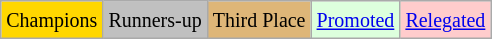<table class="wikitable">
<tr>
<td bgcolor=gold><small>Champions</small></td>
<td style="background:silver;"><small>Runners-up</small></td>
<td bgcolor=#deb678><small>Third Place</small></td>
<td style="background:#dfd;"><small><a href='#'>Promoted</a></small></td>
<td style="background:#fcc;"><small><a href='#'>Relegated</a></small></td>
</tr>
</table>
